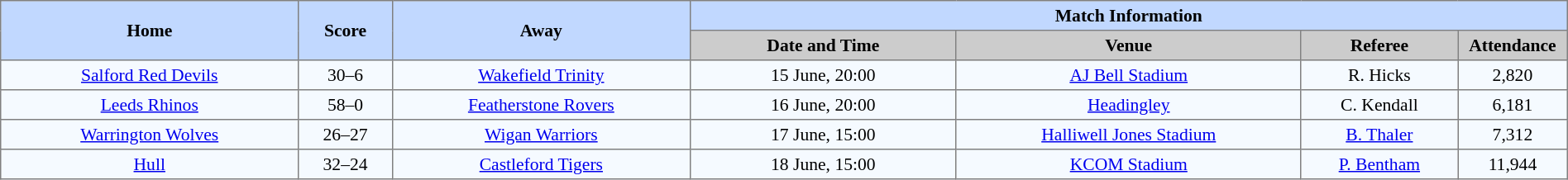<table border=1 style="border-collapse:collapse; font-size:90%; text-align:center;" cellpadding=3 cellspacing=0 width=100%>
<tr bgcolor=#C1D8FF>
<th rowspan=2 width=19%>Home</th>
<th rowspan=2 width=6%>Score</th>
<th rowspan=2 width=19%>Away</th>
<th colspan=6>Match Information</th>
</tr>
<tr bgcolor=#CCCCCC>
<th width=17%>Date and Time</th>
<th width=22%>Venue</th>
<th width=10%>Referee</th>
<th width=7%>Attendance</th>
</tr>
<tr bgcolor=#F5FAFF>
<td> <a href='#'>Salford Red Devils</a></td>
<td>30–6</td>
<td> <a href='#'>Wakefield Trinity</a></td>
<td>15 June, 20:00</td>
<td><a href='#'>AJ Bell Stadium</a></td>
<td Robert Hicks>R. Hicks</td>
<td>2,820</td>
</tr>
<tr bgcolor=#F5FAFF>
<td> <a href='#'>Leeds Rhinos</a></td>
<td>58–0</td>
<td> <a href='#'>Featherstone Rovers</a></td>
<td>16 June, 20:00</td>
<td><a href='#'>Headingley</a></td>
<td Chris Kendall>C. Kendall</td>
<td>6,181</td>
</tr>
<tr bgcolor=#F5FAFF>
<td> <a href='#'>Warrington Wolves</a></td>
<td>26–27</td>
<td> <a href='#'>Wigan Warriors</a></td>
<td>17 June, 15:00</td>
<td><a href='#'>Halliwell Jones Stadium</a></td>
<td><a href='#'>B. Thaler</a></td>
<td>7,312</td>
</tr>
<tr bgcolor=#F5FAFF>
<td> <a href='#'>Hull</a></td>
<td>32–24</td>
<td> <a href='#'>Castleford Tigers</a></td>
<td>18 June, 15:00</td>
<td><a href='#'>KCOM Stadium</a></td>
<td><a href='#'>P. Bentham</a></td>
<td>11,944</td>
</tr>
</table>
